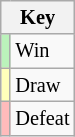<table class="wikitable" style="font-size: 85%">
<tr>
<th colspan="2">Key</th>
</tr>
<tr>
<td bgcolor=#BBF3BB></td>
<td>Win</td>
</tr>
<tr>
<td bgcolor=#FFFFBB></td>
<td>Draw</td>
</tr>
<tr>
<td bgcolor=#FFBBBB></td>
<td>Defeat</td>
</tr>
</table>
